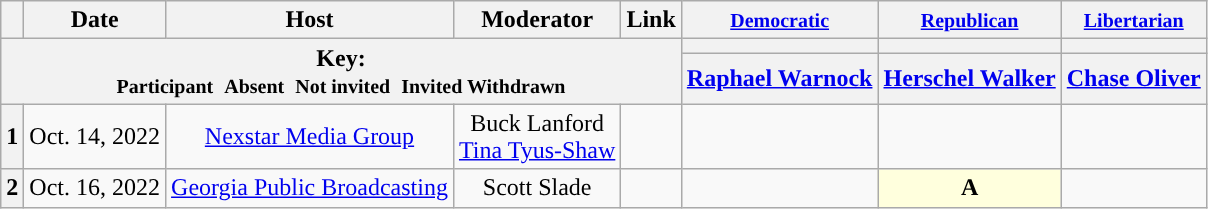<table class="wikitable" style="text-align:center;">
<tr>
<th scope="col"></th>
<th scope="col">Date</th>
<th scope="col">Host</th>
<th scope="col">Moderator</th>
<th scope="col">Link</th>
<th scope="col"><small><a href='#'>Democratic</a></small></th>
<th scope="col"><small><a href='#'>Republican</a></small></th>
<th scope="col"><small><a href='#'>Libertarian</a></small></th>
</tr>
<tr>
<th colspan="5" rowspan="2">Key:<br> <small>Participant </small>  <small>Absent </small>  <small>Not invited </small>  <small>Invited  Withdrawn</small></th>
<th scope="col" style="background:"></th>
<th scope="col" style="background:"></th>
<th scope="col" style="background:"></th>
</tr>
<tr>
<th scope="col"><a href='#'>Raphael Warnock</a></th>
<th scope="col"><a href='#'>Herschel Walker</a></th>
<th scope="col"><a href='#'>Chase Oliver</a></th>
</tr>
<tr>
<th>1</th>
<td style="white-space:nowrap;">Oct. 14, 2022</td>
<td style="white-space:nowrap;"><a href='#'>Nexstar Media Group</a></td>
<td style="white-space:nowrap;">Buck Lanford<br><a href='#'>Tina Tyus-Shaw</a></td>
<td style="white-space:nowrap;"></td>
<td></td>
<td></td>
<td></td>
</tr>
<tr>
<th>2</th>
<td style="white-space:nowrap;">Oct. 16, 2022</td>
<td style="white-space:nowrap;"><a href='#'>Georgia Public Broadcasting</a></td>
<td style="white-space:nowrap;">Scott Slade</td>
<td style="white-space:nowrap;"></td>
<td></td>
<td style="background-color:#FFFFDD;"><strong>A</strong></td>
<td></td>
</tr>
</table>
